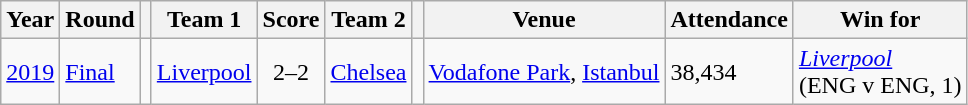<table class="wikitable">
<tr>
<th>Year</th>
<th>Round</th>
<th></th>
<th>Team 1</th>
<th>Score</th>
<th>Team 2</th>
<th></th>
<th>Venue</th>
<th>Attendance</th>
<th>Win for</th>
</tr>
<tr>
<td><a href='#'>2019</a></td>
<td><a href='#'>Final</a></td>
<td align=center></td>
<td align="right"><a href='#'>Liverpool</a></td>
<td style="text-align:center;">2–2<br><small></small></td>
<td><a href='#'>Chelsea</a></td>
<td align=center></td>
<td><a href='#'>Vodafone Park</a>, <a href='#'>Istanbul</a></td>
<td>38,434</td>
<td><em><a href='#'>Liverpool</a></em><br>(ENG v ENG, 1)</td>
</tr>
</table>
